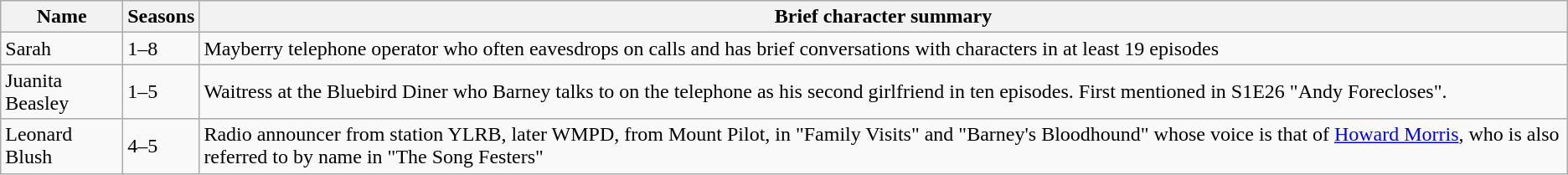<table class="wikitable">
<tr>
<th>Name</th>
<th>Seasons</th>
<th>Brief character summary</th>
</tr>
<tr>
<td>Sarah</td>
<td>1–8</td>
<td>Mayberry telephone operator who often eavesdrops on calls and has brief conversations with characters in at least 19 episodes</td>
</tr>
<tr>
<td>Juanita Beasley</td>
<td>1–5</td>
<td>Waitress at the Bluebird Diner who Barney talks to on the telephone as his second girlfriend in ten episodes. First mentioned in S1E26 "Andy Forecloses".</td>
</tr>
<tr>
<td>Leonard Blush</td>
<td>4–5</td>
<td>Radio announcer from station YLRB, later WMPD, from Mount Pilot, in "Family Visits" and "Barney's Bloodhound" whose voice is that of <a href='#'>Howard Morris</a>, who is also referred to by name in "The Song Festers"</td>
</tr>
</table>
